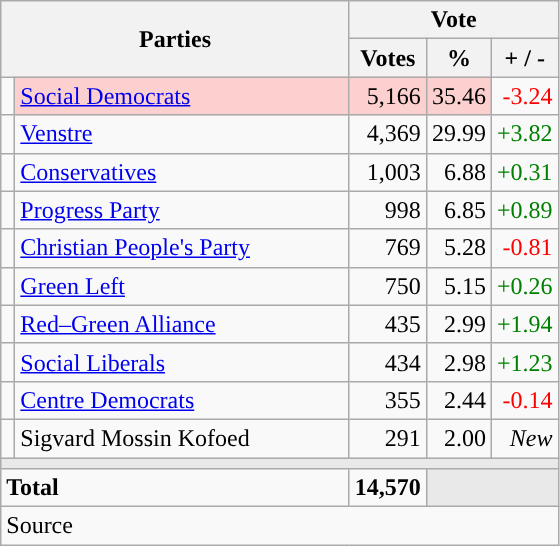<table class="wikitable" style="text-align:right;">
<tr>
<th style="text-align:centre;" rowspan="2" colspan="2" width="225">Parties</th>
<th colspan="3">Vote</th>
</tr>
<tr>
<th width="15">Votes</th>
<th width="15">%</th>
<th width="15">+ / -</th>
</tr>
<tr>
<td width="2" style="color:inherit;background:"></td>
<td bgcolor=#fbd0ce  align="left"><a href='#'>Social Democrats</a></td>
<td bgcolor=#fbd0ce>5,166</td>
<td bgcolor=#fbd0ce>35.46</td>
<td style=color:red;>-3.24</td>
</tr>
<tr>
<td width="2" style="color:inherit;background:"></td>
<td align="left"><a href='#'>Venstre</a></td>
<td>4,369</td>
<td>29.99</td>
<td style=color:green;>+3.82</td>
</tr>
<tr>
<td width="2" style="color:inherit;background:"></td>
<td align="left"><a href='#'>Conservatives</a></td>
<td>1,003</td>
<td>6.88</td>
<td style=color:green;>+0.31</td>
</tr>
<tr>
<td width="2" style="color:inherit;background:"></td>
<td align="left"><a href='#'>Progress Party</a></td>
<td>998</td>
<td>6.85</td>
<td style=color:green;>+0.89</td>
</tr>
<tr>
<td width="2" style="color:inherit;background:"></td>
<td align="left"><a href='#'>Christian People's Party</a></td>
<td>769</td>
<td>5.28</td>
<td style=color:red;>-0.81</td>
</tr>
<tr>
<td width="2" style="color:inherit;background:"></td>
<td align="left"><a href='#'>Green Left</a></td>
<td>750</td>
<td>5.15</td>
<td style=color:green;>+0.26</td>
</tr>
<tr>
<td width="2" style="color:inherit;background:"></td>
<td align="left"><a href='#'>Red–Green Alliance</a></td>
<td>435</td>
<td>2.99</td>
<td style=color:green;>+1.94</td>
</tr>
<tr>
<td width="2" style="color:inherit;background:"></td>
<td align="left"><a href='#'>Social Liberals</a></td>
<td>434</td>
<td>2.98</td>
<td style=color:green;>+1.23</td>
</tr>
<tr>
<td width="2" style="color:inherit;background:"></td>
<td align="left"><a href='#'>Centre Democrats</a></td>
<td>355</td>
<td>2.44</td>
<td style=color:red;>-0.14</td>
</tr>
<tr>
<td width="2" style="color:inherit;background:"></td>
<td align="left">Sigvard Mossin Kofoed</td>
<td>291</td>
<td>2.00</td>
<td><em>New</em></td>
</tr>
<tr>
<td colspan="7" bgcolor="#E9E9E9"></td>
</tr>
<tr>
<td align="left" colspan="2"><strong>Total</strong></td>
<td><strong>14,570</strong></td>
<td bgcolor="#E9E9E9" colspan="2"></td>
</tr>
<tr>
<td align="left" colspan="6">Source</td>
</tr>
</table>
